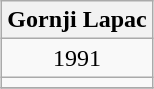<table class="wikitable" style="margin: 0.5em auto; text-align: center;">
<tr>
<th colspan="1">Gornji Lapac</th>
</tr>
<tr>
<td>1991</td>
</tr>
<tr>
<td></td>
</tr>
<tr>
</tr>
</table>
